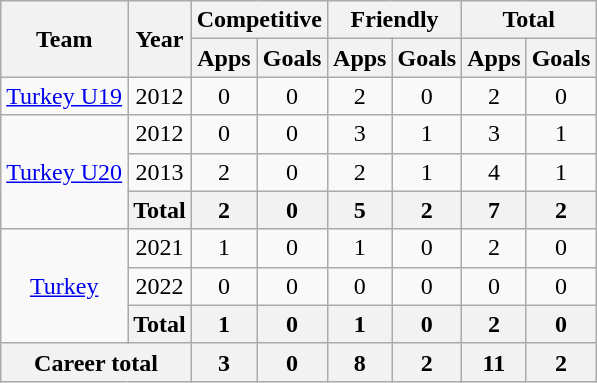<table class="wikitable" style="text-align:center;">
<tr>
<th rowspan="2">Team</th>
<th rowspan="2">Year</th>
<th colspan="2">Competitive</th>
<th colspan="2">Friendly</th>
<th colspan="2">Total</th>
</tr>
<tr>
<th>Apps</th>
<th>Goals</th>
<th>Apps</th>
<th>Goals</th>
<th>Apps</th>
<th>Goals</th>
</tr>
<tr>
<td><a href='#'>Turkey U19</a></td>
<td>2012</td>
<td>0</td>
<td>0</td>
<td>2</td>
<td>0</td>
<td>2</td>
<td>0</td>
</tr>
<tr>
<td rowspan="3"><a href='#'>Turkey U20</a></td>
<td>2012</td>
<td>0</td>
<td>0</td>
<td>3</td>
<td>1</td>
<td>3</td>
<td>1</td>
</tr>
<tr>
<td>2013</td>
<td>2</td>
<td>0</td>
<td>2</td>
<td>1</td>
<td>4</td>
<td>1</td>
</tr>
<tr>
<th>Total</th>
<th>2</th>
<th>0</th>
<th>5</th>
<th>2</th>
<th>7</th>
<th>2</th>
</tr>
<tr>
<td rowspan="3"><a href='#'>Turkey</a></td>
<td>2021</td>
<td>1</td>
<td>0</td>
<td>1</td>
<td>0</td>
<td>2</td>
<td>0</td>
</tr>
<tr>
<td>2022</td>
<td>0</td>
<td>0</td>
<td>0</td>
<td>0</td>
<td>0</td>
<td>0</td>
</tr>
<tr>
<th>Total</th>
<th>1</th>
<th>0</th>
<th>1</th>
<th>0</th>
<th>2</th>
<th>0</th>
</tr>
<tr>
<th colspan="2">Career total</th>
<th>3</th>
<th>0</th>
<th>8</th>
<th>2</th>
<th>11</th>
<th>2</th>
</tr>
</table>
